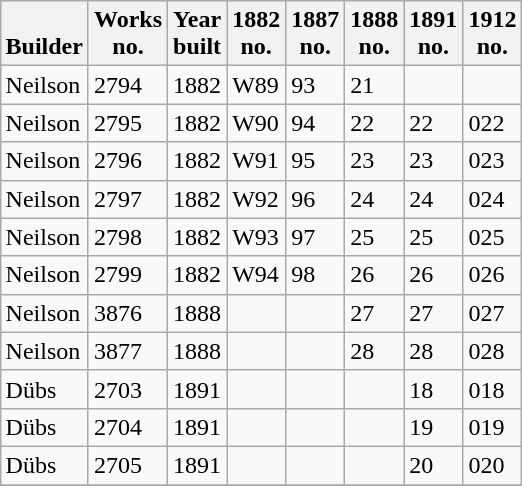<table class="wikitable collapsible collapsed sortable" style="margin:0.5em auto; font-size:100%;">
<tr>
<th><br>Builder</th>
<th>Works<br>no.</th>
<th>Year<br>built</th>
<th>1882<br>no.</th>
<th>1887<br>no.</th>
<th>1888<br>no.</th>
<th>1891<br>no.</th>
<th>1912<br>no.</th>
</tr>
<tr>
<td>Neilson</td>
<td>2794</td>
<td>1882</td>
<td>W89</td>
<td>93</td>
<td>21</td>
<td></td>
<td></td>
</tr>
<tr>
<td>Neilson</td>
<td>2795</td>
<td>1882</td>
<td>W90</td>
<td>94</td>
<td>22</td>
<td>22</td>
<td>022</td>
</tr>
<tr>
<td>Neilson</td>
<td>2796</td>
<td>1882</td>
<td>W91</td>
<td>95</td>
<td>23</td>
<td>23</td>
<td>023</td>
</tr>
<tr>
<td>Neilson</td>
<td>2797</td>
<td>1882</td>
<td>W92</td>
<td>96</td>
<td>24</td>
<td>24</td>
<td>024</td>
</tr>
<tr>
<td>Neilson</td>
<td>2798</td>
<td>1882</td>
<td>W93</td>
<td>97</td>
<td>25</td>
<td>25</td>
<td>025</td>
</tr>
<tr>
<td>Neilson</td>
<td>2799</td>
<td>1882</td>
<td>W94</td>
<td>98</td>
<td>26</td>
<td>26</td>
<td>026</td>
</tr>
<tr>
<td>Neilson</td>
<td>3876</td>
<td>1888</td>
<td></td>
<td></td>
<td>27</td>
<td>27</td>
<td>027</td>
</tr>
<tr>
<td>Neilson</td>
<td>3877</td>
<td>1888</td>
<td></td>
<td></td>
<td>28</td>
<td>28</td>
<td>028</td>
</tr>
<tr>
<td>Dübs</td>
<td>2703</td>
<td>1891</td>
<td></td>
<td></td>
<td></td>
<td>18</td>
<td>018</td>
</tr>
<tr>
<td>Dübs</td>
<td>2704</td>
<td>1891</td>
<td></td>
<td></td>
<td></td>
<td>19</td>
<td>019</td>
</tr>
<tr>
<td>Dübs</td>
<td>2705</td>
<td>1891</td>
<td></td>
<td></td>
<td></td>
<td>20</td>
<td>020</td>
</tr>
<tr>
</tr>
</table>
